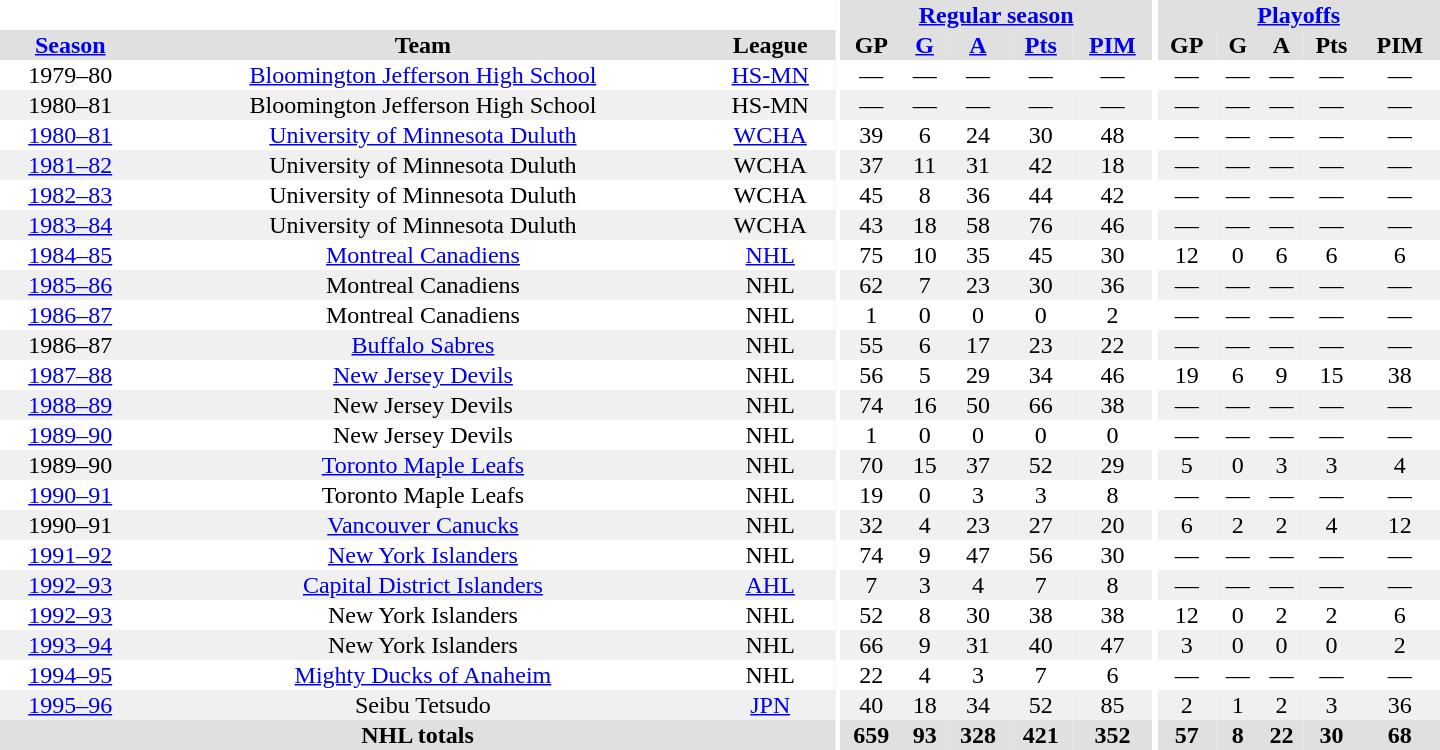<table border="0" cellpadding="1" cellspacing="0" style="text-align:center; width:60em;">
<tr bgcolor="#e0e0e0">
<th colspan="3" bgcolor="#ffffff"></th>
<th rowspan="100" bgcolor="#ffffff"></th>
<th colspan="5"><a href='#'>Regular season</a></th>
<th rowspan="100" bgcolor="#ffffff"></th>
<th colspan="5"><a href='#'>Playoffs</a></th>
</tr>
<tr bgcolor="#e0e0e0">
<th><a href='#'>Season</a></th>
<th>Team</th>
<th>League</th>
<th>GP</th>
<th><a href='#'>G</a></th>
<th><a href='#'>A</a></th>
<th><a href='#'>Pts</a></th>
<th><a href='#'>PIM</a></th>
<th>GP</th>
<th>G</th>
<th>A</th>
<th>Pts</th>
<th>PIM</th>
</tr>
<tr>
<td>1979–80</td>
<td><a href='#'>Bloomington Jefferson High School</a></td>
<td><a href='#'>HS-MN</a></td>
<td>—</td>
<td>—</td>
<td>—</td>
<td>—</td>
<td>—</td>
<td>—</td>
<td>—</td>
<td>—</td>
<td>—</td>
<td>—</td>
</tr>
<tr bgcolor="#f0f0f0">
<td>1980–81</td>
<td>Bloomington Jefferson High School</td>
<td>HS-MN</td>
<td>—</td>
<td>—</td>
<td>—</td>
<td>—</td>
<td>—</td>
<td>—</td>
<td>—</td>
<td>—</td>
<td>—</td>
<td>—</td>
</tr>
<tr>
<td><a href='#'>1980–81</a></td>
<td><a href='#'>University of Minnesota Duluth</a></td>
<td><a href='#'>WCHA</a></td>
<td>39</td>
<td>6</td>
<td>24</td>
<td>30</td>
<td>48</td>
<td>—</td>
<td>—</td>
<td>—</td>
<td>—</td>
<td>—</td>
</tr>
<tr bgcolor="#f0f0f0">
<td><a href='#'>1981–82</a></td>
<td>University of Minnesota Duluth</td>
<td>WCHA</td>
<td>37</td>
<td>11</td>
<td>31</td>
<td>42</td>
<td>18</td>
<td>—</td>
<td>—</td>
<td>—</td>
<td>—</td>
<td>—</td>
</tr>
<tr>
<td><a href='#'>1982–83</a></td>
<td>University of Minnesota Duluth</td>
<td>WCHA</td>
<td>45</td>
<td>8</td>
<td>36</td>
<td>44</td>
<td>42</td>
<td>—</td>
<td>—</td>
<td>—</td>
<td>—</td>
<td>—</td>
</tr>
<tr bgcolor="#f0f0f0">
<td><a href='#'>1983–84</a></td>
<td>University of Minnesota Duluth</td>
<td>WCHA</td>
<td>43</td>
<td>18</td>
<td>58</td>
<td>76</td>
<td>46</td>
<td>—</td>
<td>—</td>
<td>—</td>
<td>—</td>
<td>—</td>
</tr>
<tr>
<td><a href='#'>1984–85</a></td>
<td><a href='#'>Montreal Canadiens</a></td>
<td><a href='#'>NHL</a></td>
<td>75</td>
<td>10</td>
<td>35</td>
<td>45</td>
<td>30</td>
<td>12</td>
<td>0</td>
<td>6</td>
<td>6</td>
<td>6</td>
</tr>
<tr bgcolor="#f0f0f0">
<td><a href='#'>1985–86</a></td>
<td>Montreal Canadiens</td>
<td>NHL</td>
<td>62</td>
<td>7</td>
<td>23</td>
<td>30</td>
<td>36</td>
<td>—</td>
<td>—</td>
<td>—</td>
<td>—</td>
<td>—</td>
</tr>
<tr>
<td><a href='#'>1986–87</a></td>
<td>Montreal Canadiens</td>
<td>NHL</td>
<td>1</td>
<td>0</td>
<td>0</td>
<td>0</td>
<td>2</td>
<td>—</td>
<td>—</td>
<td>—</td>
<td>—</td>
<td>—</td>
</tr>
<tr bgcolor="#f0f0f0">
<td>1986–87</td>
<td><a href='#'>Buffalo Sabres</a></td>
<td>NHL</td>
<td>55</td>
<td>6</td>
<td>17</td>
<td>23</td>
<td>22</td>
<td>—</td>
<td>—</td>
<td>—</td>
<td>—</td>
<td>—</td>
</tr>
<tr>
<td><a href='#'>1987–88</a></td>
<td><a href='#'>New Jersey Devils</a></td>
<td>NHL</td>
<td>56</td>
<td>5</td>
<td>29</td>
<td>34</td>
<td>46</td>
<td>19</td>
<td>6</td>
<td>9</td>
<td>15</td>
<td>38</td>
</tr>
<tr bgcolor="#f0f0f0">
<td><a href='#'>1988–89</a></td>
<td>New Jersey Devils</td>
<td>NHL</td>
<td>74</td>
<td>16</td>
<td>50</td>
<td>66</td>
<td>38</td>
<td>—</td>
<td>—</td>
<td>—</td>
<td>—</td>
<td>—</td>
</tr>
<tr>
<td><a href='#'>1989–90</a></td>
<td>New Jersey Devils</td>
<td>NHL</td>
<td>1</td>
<td>0</td>
<td>0</td>
<td>0</td>
<td>0</td>
<td>—</td>
<td>—</td>
<td>—</td>
<td>—</td>
<td>—</td>
</tr>
<tr bgcolor="#f0f0f0">
<td>1989–90</td>
<td><a href='#'>Toronto Maple Leafs</a></td>
<td>NHL</td>
<td>70</td>
<td>15</td>
<td>37</td>
<td>52</td>
<td>29</td>
<td>5</td>
<td>0</td>
<td>3</td>
<td>3</td>
<td>4</td>
</tr>
<tr>
<td><a href='#'>1990–91</a></td>
<td>Toronto Maple Leafs</td>
<td>NHL</td>
<td>19</td>
<td>0</td>
<td>3</td>
<td>3</td>
<td>8</td>
<td>—</td>
<td>—</td>
<td>—</td>
<td>—</td>
<td>—</td>
</tr>
<tr bgcolor="#f0f0f0">
<td>1990–91</td>
<td><a href='#'>Vancouver Canucks</a></td>
<td>NHL</td>
<td>32</td>
<td>4</td>
<td>23</td>
<td>27</td>
<td>20</td>
<td>6</td>
<td>2</td>
<td>2</td>
<td>4</td>
<td>12</td>
</tr>
<tr>
<td><a href='#'>1991–92</a></td>
<td><a href='#'>New York Islanders</a></td>
<td>NHL</td>
<td>74</td>
<td>9</td>
<td>47</td>
<td>56</td>
<td>30</td>
<td>—</td>
<td>—</td>
<td>—</td>
<td>—</td>
<td>—</td>
</tr>
<tr bgcolor="#f0f0f0">
<td><a href='#'>1992–93</a></td>
<td><a href='#'>Capital District Islanders</a></td>
<td><a href='#'>AHL</a></td>
<td>7</td>
<td>3</td>
<td>4</td>
<td>7</td>
<td>8</td>
<td>—</td>
<td>—</td>
<td>—</td>
<td>—</td>
<td>—</td>
</tr>
<tr>
<td><a href='#'>1992–93</a></td>
<td>New York Islanders</td>
<td>NHL</td>
<td>52</td>
<td>8</td>
<td>30</td>
<td>38</td>
<td>38</td>
<td>12</td>
<td>0</td>
<td>2</td>
<td>2</td>
<td>6</td>
</tr>
<tr bgcolor="#f0f0f0">
<td><a href='#'>1993–94</a></td>
<td>New York Islanders</td>
<td>NHL</td>
<td>66</td>
<td>9</td>
<td>31</td>
<td>40</td>
<td>47</td>
<td>3</td>
<td>0</td>
<td>0</td>
<td>0</td>
<td>2</td>
</tr>
<tr>
<td><a href='#'>1994–95</a></td>
<td><a href='#'>Mighty Ducks of Anaheim</a></td>
<td>NHL</td>
<td>22</td>
<td>4</td>
<td>3</td>
<td>7</td>
<td>6</td>
<td>—</td>
<td>—</td>
<td>—</td>
<td>—</td>
<td>—</td>
</tr>
<tr bgcolor="#f0f0f0">
<td><a href='#'>1995–96</a></td>
<td>Seibu Tetsudo</td>
<td><a href='#'>JPN</a></td>
<td>40</td>
<td>18</td>
<td>34</td>
<td>52</td>
<td>85</td>
<td>2</td>
<td>1</td>
<td>2</td>
<td>3</td>
<td>36</td>
</tr>
<tr bgcolor="#e0e0e0">
<th colspan="3">NHL totals</th>
<th>659</th>
<th>93</th>
<th>328</th>
<th>421</th>
<th>352</th>
<th>57</th>
<th>8</th>
<th>22</th>
<th>30</th>
<th>68</th>
</tr>
</table>
